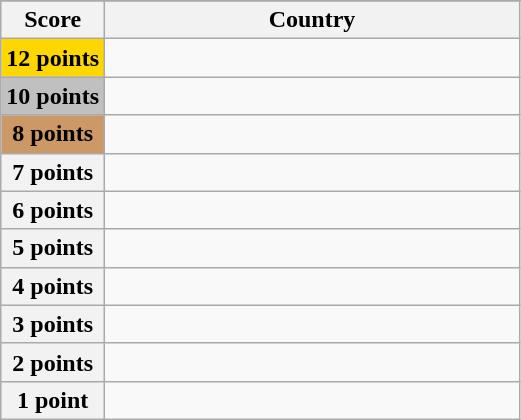<table class="wikitable">
<tr>
</tr>
<tr>
<th scope="col" width="20%">Score</th>
<th scope="col">Country</th>
</tr>
<tr>
<th scope="row" style="background:gold">12 points</th>
<td></td>
</tr>
<tr>
<th scope="row" style="background:silver">10 points</th>
<td></td>
</tr>
<tr>
<th scope="row" style="background:#CC9966">8 points</th>
<td></td>
</tr>
<tr>
<th scope="row">7 points</th>
<td></td>
</tr>
<tr>
<th scope="row">6 points</th>
<td></td>
</tr>
<tr>
<th scope="row">5 points</th>
<td></td>
</tr>
<tr>
<th scope="row">4 points</th>
<td></td>
</tr>
<tr>
<th scope="row">3 points</th>
<td></td>
</tr>
<tr>
<th scope="row">2 points</th>
<td></td>
</tr>
<tr>
<th scope="row">1 point</th>
<td></td>
</tr>
</table>
